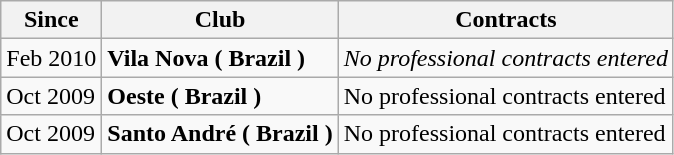<table class="wikitable">
<tr>
<th>Since</th>
<th>Club</th>
<th>Contracts</th>
</tr>
<tr>
<td>Feb 2010</td>
<td><strong>Vila Nova ( Brazil )</strong></td>
<td><em>No professional contracts entered</em></td>
</tr>
<tr>
<td>Oct 2009</td>
<td><strong>Oeste ( Brazil )</strong></td>
<td>No professional contracts entered</td>
</tr>
<tr>
<td>Oct 2009</td>
<td><strong>Santo André ( Brazil )</strong></td>
<td>No professional contracts entered</td>
</tr>
</table>
